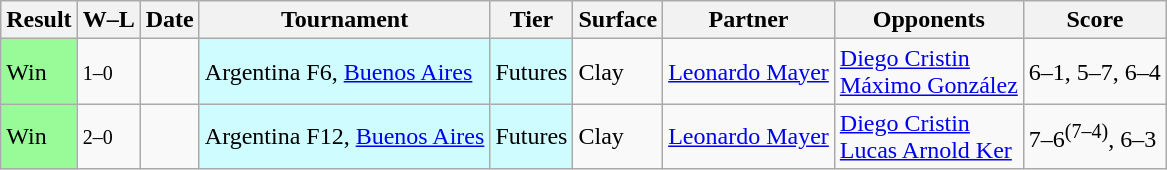<table class="sortable wikitable">
<tr>
<th>Result</th>
<th class="unsortable">W–L</th>
<th>Date</th>
<th>Tournament</th>
<th>Tier</th>
<th>Surface</th>
<th>Partner</th>
<th>Opponents</th>
<th class="unsortable">Score</th>
</tr>
<tr>
<td bgcolor=98FB98>Win</td>
<td><small>1–0</small></td>
<td></td>
<td style="background:#cffcff;">Argentina F6, <a href='#'>Buenos Aires</a></td>
<td style="background:#cffcff;">Futures</td>
<td>Clay</td>
<td> <a href='#'>Leonardo Mayer</a></td>
<td> <a href='#'>Diego Cristin</a> <br> <a href='#'>Máximo González</a></td>
<td>6–1, 5–7, 6–4</td>
</tr>
<tr>
<td bgcolor=98FB98>Win</td>
<td><small>2–0</small></td>
<td></td>
<td style="background:#cffcff;">Argentina F12, <a href='#'>Buenos Aires</a></td>
<td style="background:#cffcff;">Futures</td>
<td>Clay</td>
<td> <a href='#'>Leonardo Mayer</a></td>
<td> <a href='#'>Diego Cristin</a> <br> <a href='#'>Lucas Arnold Ker</a></td>
<td>7–6<sup>(7–4)</sup>, 6–3</td>
</tr>
</table>
